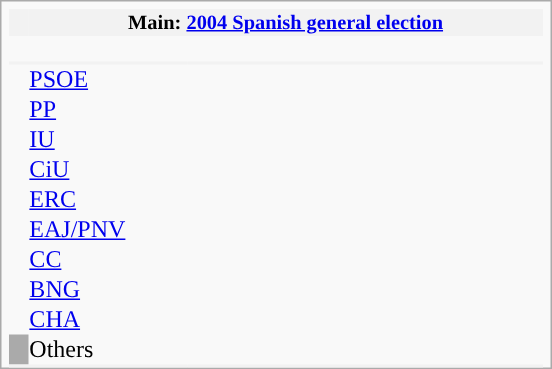<table class="infobox vcard" style="width:23.0em; padding:0.3em; padding-bottom:0em;" cellspacing=0>
<tr>
<td style="background:#F2F2F2; vertical-align:middle; padding:0.4em;" width="30px"></td>
<th colspan="4" style="text-align:center; background:#F2F2F2; font-size:0.85em; width:100%; vertical-align:middle;">Main: <a href='#'>2004 Spanish general election</a></th>
</tr>
<tr>
<td colspan="5" style="text-align:center; font-size:0.85em; padding:0.5em 0em;">  </td>
</tr>
<tr>
<td colspan="5"></td>
</tr>
<tr>
<td colspan="5"></td>
</tr>
<tr>
<th colspan="2" width="85px" style="background:#F2F2F2;"></th>
<th width="70px" style="background:#F2F2F2;"></th>
<th width="45px" style="background:#F2F2F2;"></th>
<th width="30px" style="background:#F2F2F2;"></th>
</tr>
<tr>
<td style="background:"></td>
<td><a href='#'>PSOE</a></td>
<td></td>
<td></td>
<td></td>
</tr>
<tr>
<td style="background:"></td>
<td><a href='#'>PP</a></td>
<td></td>
<td></td>
<td></td>
</tr>
<tr>
<td style="background:"></td>
<td><a href='#'>IU</a></td>
<td></td>
<td></td>
<td></td>
</tr>
<tr>
<td style="background:"></td>
<td><a href='#'>CiU</a></td>
<td></td>
<td></td>
<td></td>
</tr>
<tr>
<td style="background:"></td>
<td><a href='#'>ERC</a></td>
<td></td>
<td></td>
<td></td>
</tr>
<tr>
<td style="background:"></td>
<td><a href='#'>EAJ/PNV</a></td>
<td></td>
<td></td>
<td></td>
</tr>
<tr>
<td style="background:"></td>
<td><a href='#'>CC</a></td>
<td></td>
<td></td>
<td></td>
</tr>
<tr>
<td style="background:"></td>
<td><a href='#'>BNG</a></td>
<td></td>
<td></td>
<td></td>
</tr>
<tr>
<td style="background:"></td>
<td><a href='#'>CHA</a></td>
<td></td>
<td></td>
<td></td>
</tr>
<tr>
<td style="background:#AAAAAA;"></td>
<td>Others</td>
<td></td>
<td></td>
<td></td>
</tr>
<tr>
<th colspan="2" style="background:#F2F2F2;"></th>
<th style="background:#F2F2F2;"></th>
<th style="background:#F2F2F2;"></th>
<th style="background:#F2F2F2;"></th>
</tr>
</table>
